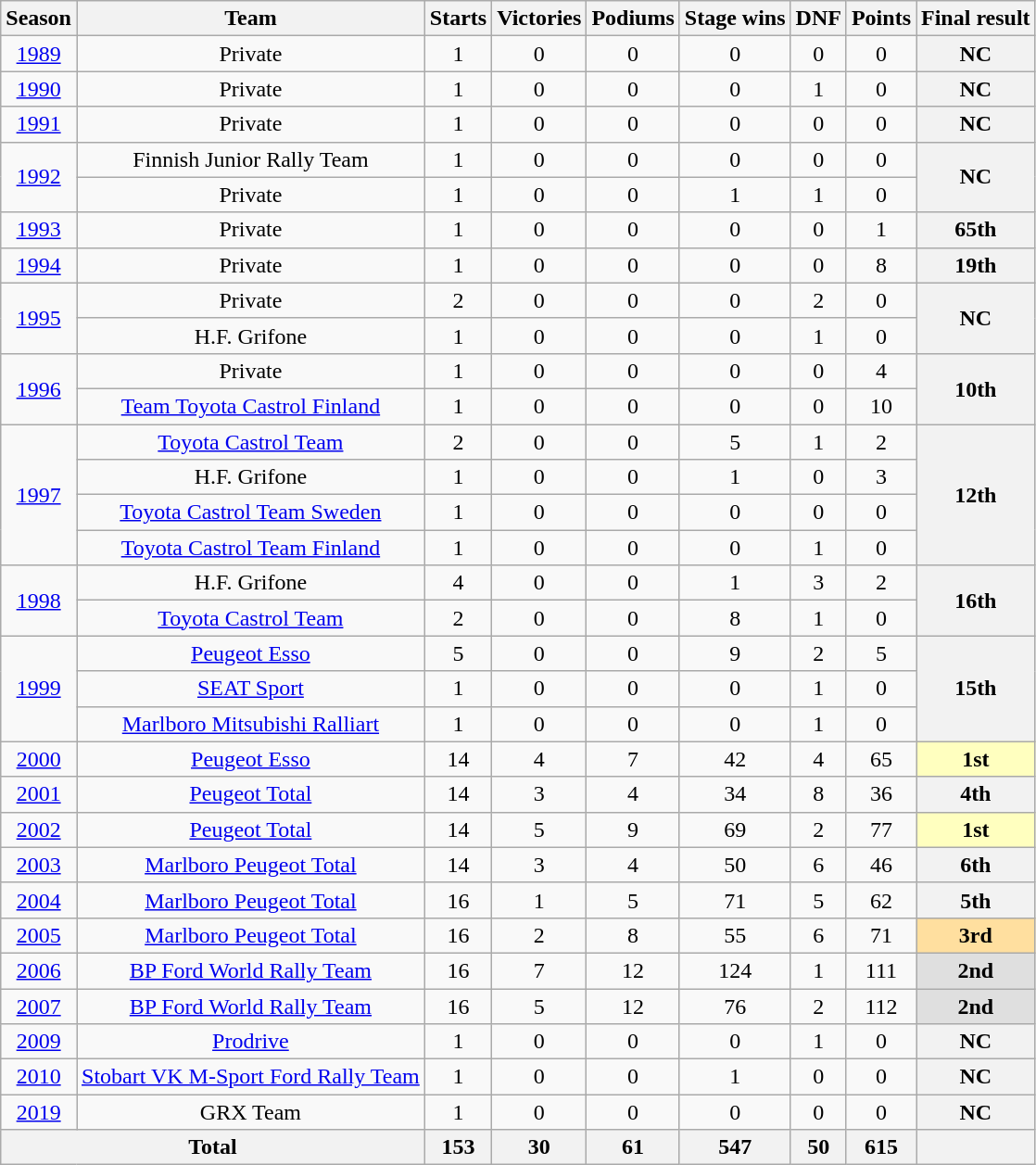<table class="wikitable" style="text-align:center;">
<tr>
<th>Season</th>
<th>Team</th>
<th>Starts</th>
<th>Victories</th>
<th>Podiums</th>
<th>Stage wins</th>
<th>DNF</th>
<th>Points</th>
<th>Final result</th>
</tr>
<tr>
<td><a href='#'>1989</a></td>
<td>Private</td>
<td>1</td>
<td>0</td>
<td>0</td>
<td>0</td>
<td>0</td>
<td>0</td>
<th>NC</th>
</tr>
<tr>
<td><a href='#'>1990</a></td>
<td>Private</td>
<td>1</td>
<td>0</td>
<td>0</td>
<td>0</td>
<td>1</td>
<td>0</td>
<th>NC</th>
</tr>
<tr>
<td><a href='#'>1991</a></td>
<td>Private</td>
<td>1</td>
<td>0</td>
<td>0</td>
<td>0</td>
<td>0</td>
<td>0</td>
<th>NC</th>
</tr>
<tr>
<td rowspan=2><a href='#'>1992</a></td>
<td>Finnish Junior Rally Team</td>
<td>1</td>
<td>0</td>
<td>0</td>
<td>0</td>
<td>0</td>
<td>0</td>
<th rowspan=2>NC</th>
</tr>
<tr>
<td>Private</td>
<td>1</td>
<td>0</td>
<td>0</td>
<td>1</td>
<td>1</td>
<td>0</td>
</tr>
<tr>
<td><a href='#'>1993</a></td>
<td>Private</td>
<td>1</td>
<td>0</td>
<td>0</td>
<td>0</td>
<td>0</td>
<td>1</td>
<th>65th</th>
</tr>
<tr>
<td><a href='#'>1994</a></td>
<td>Private</td>
<td>1</td>
<td>0</td>
<td>0</td>
<td>0</td>
<td>0</td>
<td>8</td>
<th>19th</th>
</tr>
<tr>
<td rowspan=2><a href='#'>1995</a></td>
<td>Private</td>
<td>2</td>
<td>0</td>
<td>0</td>
<td>0</td>
<td>2</td>
<td>0</td>
<th rowspan=2>NC</th>
</tr>
<tr>
<td>H.F. Grifone</td>
<td>1</td>
<td>0</td>
<td>0</td>
<td>0</td>
<td>1</td>
<td>0</td>
</tr>
<tr>
<td rowspan=2><a href='#'>1996</a></td>
<td>Private</td>
<td>1</td>
<td>0</td>
<td>0</td>
<td>0</td>
<td>0</td>
<td>4</td>
<th rowspan=2>10th</th>
</tr>
<tr>
<td><a href='#'>Team Toyota Castrol Finland</a></td>
<td>1</td>
<td>0</td>
<td>0</td>
<td>0</td>
<td>0</td>
<td>10</td>
</tr>
<tr>
<td rowspan=4><a href='#'>1997</a></td>
<td><a href='#'>Toyota Castrol Team</a></td>
<td>2</td>
<td>0</td>
<td>0</td>
<td>5</td>
<td>1</td>
<td>2</td>
<th rowspan=4>12th</th>
</tr>
<tr>
<td>H.F. Grifone</td>
<td>1</td>
<td>0</td>
<td>0</td>
<td>1</td>
<td>0</td>
<td>3</td>
</tr>
<tr>
<td><a href='#'>Toyota Castrol Team Sweden</a></td>
<td>1</td>
<td>0</td>
<td>0</td>
<td>0</td>
<td>0</td>
<td>0</td>
</tr>
<tr>
<td><a href='#'>Toyota Castrol Team Finland</a></td>
<td>1</td>
<td>0</td>
<td>0</td>
<td>0</td>
<td>1</td>
<td>0</td>
</tr>
<tr>
<td rowspan=2><a href='#'>1998</a></td>
<td>H.F. Grifone</td>
<td>4</td>
<td>0</td>
<td>0</td>
<td>1</td>
<td>3</td>
<td>2</td>
<th rowspan=2>16th</th>
</tr>
<tr>
<td><a href='#'>Toyota Castrol Team</a></td>
<td>2</td>
<td>0</td>
<td>0</td>
<td>8</td>
<td>1</td>
<td>0</td>
</tr>
<tr>
<td rowspan=3><a href='#'>1999</a></td>
<td><a href='#'>Peugeot Esso</a></td>
<td>5</td>
<td>0</td>
<td>0</td>
<td>9</td>
<td>2</td>
<td>5</td>
<th rowspan=3>15th</th>
</tr>
<tr>
<td><a href='#'>SEAT Sport</a></td>
<td>1</td>
<td>0</td>
<td>0</td>
<td>0</td>
<td>1</td>
<td>0</td>
</tr>
<tr>
<td><a href='#'>Marlboro Mitsubishi Ralliart</a></td>
<td>1</td>
<td>0</td>
<td>0</td>
<td>0</td>
<td>1</td>
<td>0</td>
</tr>
<tr>
<td><a href='#'>2000</a></td>
<td><a href='#'>Peugeot Esso</a></td>
<td>14</td>
<td>4</td>
<td>7</td>
<td>42</td>
<td>4</td>
<td>65</td>
<th style="background:#FFFFBF;">1st</th>
</tr>
<tr>
<td><a href='#'>2001</a></td>
<td><a href='#'>Peugeot Total</a></td>
<td>14</td>
<td>3</td>
<td>4</td>
<td>34</td>
<td>8</td>
<td>36</td>
<th>4th</th>
</tr>
<tr>
<td><a href='#'>2002</a></td>
<td><a href='#'>Peugeot Total</a></td>
<td>14</td>
<td>5</td>
<td>9</td>
<td>69</td>
<td>2</td>
<td>77</td>
<th style="background:#FFFFBF;">1st</th>
</tr>
<tr>
<td><a href='#'>2003</a></td>
<td><a href='#'>Marlboro Peugeot Total</a></td>
<td>14</td>
<td>3</td>
<td>4</td>
<td>50</td>
<td>6</td>
<td>46</td>
<th>6th</th>
</tr>
<tr>
<td><a href='#'>2004</a></td>
<td><a href='#'>Marlboro Peugeot Total</a></td>
<td>16</td>
<td>1</td>
<td>5</td>
<td>71</td>
<td>5</td>
<td>62</td>
<th>5th</th>
</tr>
<tr>
<td><a href='#'>2005</a></td>
<td><a href='#'>Marlboro Peugeot Total</a></td>
<td>16</td>
<td>2</td>
<td>8</td>
<td>55</td>
<td>6</td>
<td>71</td>
<th style="background:#FFDF9F;">3rd</th>
</tr>
<tr>
<td><a href='#'>2006</a></td>
<td><a href='#'>BP Ford World Rally Team</a></td>
<td>16</td>
<td>7</td>
<td>12</td>
<td>124</td>
<td>1</td>
<td>111</td>
<th style="background:#DFDFDF;">2nd</th>
</tr>
<tr>
<td><a href='#'>2007</a></td>
<td><a href='#'>BP Ford World Rally Team</a></td>
<td>16</td>
<td>5</td>
<td>12</td>
<td>76</td>
<td>2</td>
<td>112</td>
<th style="background:#DFDFDF;">2nd</th>
</tr>
<tr>
<td><a href='#'>2009</a></td>
<td><a href='#'>Prodrive</a></td>
<td>1</td>
<td>0</td>
<td>0</td>
<td>0</td>
<td>1</td>
<td>0</td>
<th>NC</th>
</tr>
<tr>
<td><a href='#'>2010</a></td>
<td><a href='#'>Stobart VK M-Sport Ford Rally Team</a></td>
<td>1</td>
<td>0</td>
<td>0</td>
<td>1</td>
<td>0</td>
<td>0</td>
<th>NC</th>
</tr>
<tr>
<td><a href='#'>2019</a></td>
<td>GRX Team</td>
<td>1</td>
<td>0</td>
<td>0</td>
<td>0</td>
<td>0</td>
<td>0</td>
<th>NC</th>
</tr>
<tr>
<th colspan=2>Total</th>
<th>153</th>
<th>30</th>
<th>61</th>
<th>547</th>
<th>50</th>
<th>615</th>
<th></th>
</tr>
</table>
